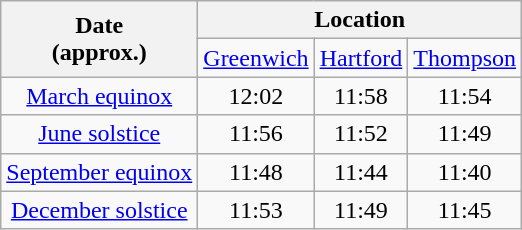<table class="wikitable" style="text-align:center;">
<tr>
<th rowspan=2>Date<br>(approx.)</th>
<th colspan=3>Location</th>
</tr>
<tr>
<td><a href='#'>Greenwich</a></td>
<td><a href='#'>Hartford</a></td>
<td><a href='#'>Thompson</a></td>
</tr>
<tr>
<td><a href='#'>March equinox</a></td>
<td>12:02</td>
<td>11:58</td>
<td>11:54</td>
</tr>
<tr>
<td><a href='#'>June solstice</a></td>
<td>11:56</td>
<td>11:52</td>
<td>11:49</td>
</tr>
<tr>
<td><a href='#'>September equinox</a></td>
<td>11:48</td>
<td>11:44</td>
<td>11:40</td>
</tr>
<tr>
<td><a href='#'>December solstice</a></td>
<td>11:53</td>
<td>11:49</td>
<td>11:45</td>
</tr>
</table>
